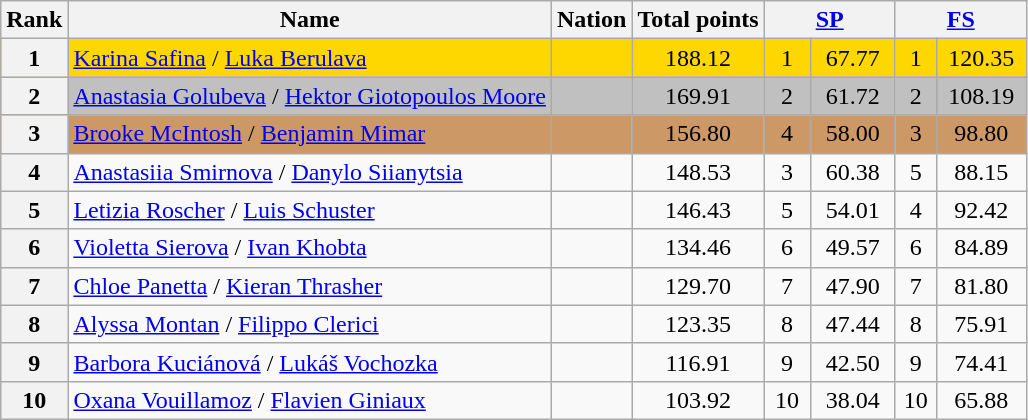<table class="wikitable sortable" style="text-align:left;">
<tr>
<th scope="col">Rank</th>
<th scope="col">Name</th>
<th scope="col">Nation</th>
<th scope="col">Total points</th>
<th colspan="2" width="80px"><a href='#'>SP</a></th>
<th colspan="2" width="80px"><a href='#'>FS</a></th>
</tr>
<tr bgcolor="gold">
<th scope="row"><strong>1</strong></th>
<td style="text-align:left"><a href='#'>Karina Safina</a> / <a href='#'>Luka Berulava</a></td>
<td></td>
<td align="center">188.12</td>
<td align="center">1</td>
<td align="center">67.77</td>
<td align="center">1</td>
<td align="center">120.35</td>
</tr>
<tr bgcolor="silver">
<th scope="row"><strong>2</strong></th>
<td style="text-align:left"><a href='#'>Anastasia Golubeva</a> / <a href='#'>Hektor Giotopoulos Moore</a></td>
<td></td>
<td align="center">169.91</td>
<td align="center">2</td>
<td align="center">61.72</td>
<td align="center">2</td>
<td align="center">108.19</td>
</tr>
<tr bgcolor="cc9966">
<th scope="row"><strong>3</strong></th>
<td style="text-align:left"><a href='#'>Brooke McIntosh</a> / <a href='#'>Benjamin Mimar</a></td>
<td></td>
<td align="center">156.80</td>
<td align="center">4</td>
<td align="center">58.00</td>
<td align="center">3</td>
<td align="center">98.80</td>
</tr>
<tr>
<th scope="row">4</th>
<td style="text-align:left"><a href='#'>Anastasiia Smirnova</a> / <a href='#'>Danylo Siianytsia</a></td>
<td></td>
<td align="center">148.53</td>
<td align="center">3</td>
<td align="center">60.38</td>
<td align="center">5</td>
<td align="center">88.15</td>
</tr>
<tr>
<th scope="row">5</th>
<td style="text-align:left"><a href='#'>Letizia Roscher</a> / <a href='#'>Luis Schuster</a></td>
<td></td>
<td align="center">146.43</td>
<td align="center">5</td>
<td align="center">54.01</td>
<td align="center">4</td>
<td align="center">92.42</td>
</tr>
<tr>
<th scope="row">6</th>
<td style="text-align:left"><a href='#'>Violetta Sierova</a> / <a href='#'>Ivan Khobta</a></td>
<td></td>
<td align="center">134.46</td>
<td align="center">6</td>
<td align="center">49.57</td>
<td align="center">6</td>
<td align="center">84.89</td>
</tr>
<tr>
<th scope="row">7</th>
<td style="text-align:left"><a href='#'>Chloe Panetta</a> / <a href='#'>Kieran Thrasher</a></td>
<td></td>
<td align="center">129.70</td>
<td align="center">7</td>
<td align="center">47.90</td>
<td align="center">7</td>
<td align="center">81.80</td>
</tr>
<tr>
<th scope="row">8</th>
<td style="text-align:left"><a href='#'>Alyssa Montan</a> / <a href='#'>Filippo Clerici</a></td>
<td></td>
<td align="center">123.35</td>
<td align="center">8</td>
<td align="center">47.44</td>
<td align="center">8</td>
<td align="center">75.91</td>
</tr>
<tr>
<th scope="row">9</th>
<td style="text-align:left"><a href='#'>Barbora Kuciánová</a> / <a href='#'>Lukáš Vochozka</a></td>
<td></td>
<td align="center">116.91</td>
<td align="center">9</td>
<td align="center">42.50</td>
<td align="center">9</td>
<td align="center">74.41</td>
</tr>
<tr>
<th scope="row">10</th>
<td style="text-align:left"><a href='#'>Oxana Vouillamoz</a> / <a href='#'>Flavien Giniaux</a></td>
<td></td>
<td align="center">103.92</td>
<td align="center">10</td>
<td align="center">38.04</td>
<td align="center">10</td>
<td align="center">65.88</td>
</tr>
</table>
